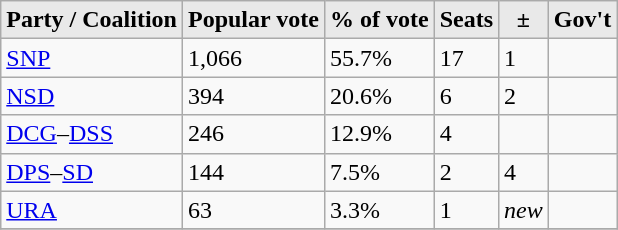<table class="wikitable">
<tr>
<th style="background-color:#E9E9E9">Party / Coalition</th>
<th style="background-color:#E9E9E9">Popular vote</th>
<th style="background-color:#E9E9E9">% of vote</th>
<th style="background-color:#E9E9E9">Seats</th>
<th style="background-color:#E9E9E9">±</th>
<th style="background-color:#E9E9E9">Gov't</th>
</tr>
<tr>
<td align="left"><a href='#'>SNP</a></td>
<td>1,066</td>
<td>55.7%</td>
<td>17</td>
<td>1</td>
<td></td>
</tr>
<tr>
<td align="left"><a href='#'>NSD</a></td>
<td>394</td>
<td>20.6%</td>
<td>6</td>
<td>2</td>
<td></td>
</tr>
<tr>
<td align="left"><a href='#'>DCG</a>–<a href='#'>DSS</a></td>
<td>246</td>
<td>12.9%</td>
<td>4</td>
<td></td>
<td></td>
</tr>
<tr>
<td align="left"><a href='#'>DPS</a>–<a href='#'>SD</a></td>
<td>144</td>
<td>7.5%</td>
<td>2</td>
<td>4</td>
<td></td>
</tr>
<tr>
<td align="left"><a href='#'>URA</a></td>
<td>63</td>
<td>3.3%</td>
<td>1</td>
<td><em>new</em></td>
<td></td>
</tr>
<tr>
</tr>
</table>
